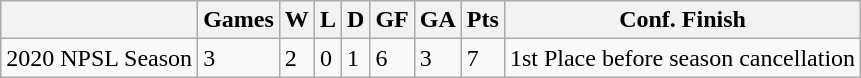<table class="wikitable">
<tr>
<th></th>
<th>Games</th>
<th>W</th>
<th>L</th>
<th>D</th>
<th>GF</th>
<th>GA</th>
<th>Pts</th>
<th>Conf. Finish</th>
</tr>
<tr>
<td>2020 NPSL Season</td>
<td>3</td>
<td>2</td>
<td>0</td>
<td>1</td>
<td>6</td>
<td>3</td>
<td>7</td>
<td>1st Place before season cancellation</td>
</tr>
</table>
